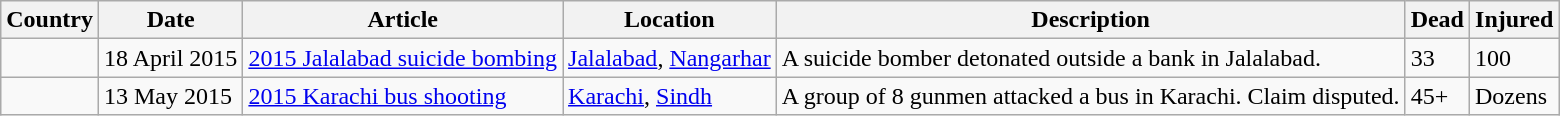<table class="wikitable sortable mw-collapsible">
<tr>
<th>Country</th>
<th>Date</th>
<th>Article</th>
<th>Location</th>
<th class="unsortable">Description</th>
<th data-sort-type="number">Dead</th>
<th data-sort-type="number">Injured</th>
</tr>
<tr>
<td></td>
<td>18 April 2015</td>
<td><a href='#'>2015 Jalalabad suicide bombing</a></td>
<td><a href='#'>Jalalabad</a>, <a href='#'>Nangarhar</a></td>
<td>A suicide bomber detonated outside a bank in Jalalabad.</td>
<td>33</td>
<td>100</td>
</tr>
<tr>
<td></td>
<td>13 May 2015</td>
<td><a href='#'>2015 Karachi bus shooting</a></td>
<td><a href='#'>Karachi</a>, <a href='#'>Sindh</a></td>
<td>A group of 8 gunmen attacked a bus in Karachi. Claim disputed.</td>
<td>45+</td>
<td>Dozens</td>
</tr>
</table>
